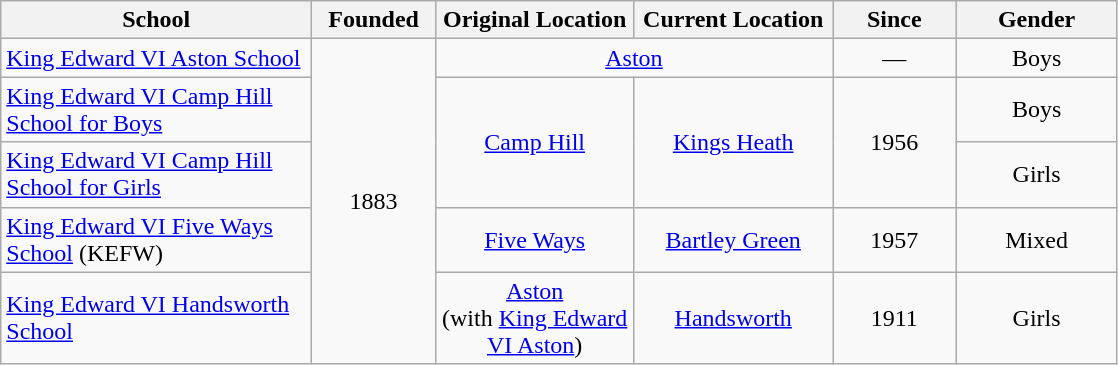<table class="wikitable" style="text-align: center;">
<tr>
<th width="200">School</th>
<th width="75">Founded</th>
<th width="125">Original Location</th>
<th width="125">Current Location</th>
<th width="75">Since</th>
<th width="100">Gender</th>
</tr>
<tr>
<td style="text-align: left;"><a href='#'>King Edward VI Aston School</a></td>
<td ! rowspan=5>1883</td>
<td ! colspan=2><a href='#'>Aston</a></td>
<td>—</td>
<td>Boys</td>
</tr>
<tr>
<td style="text-align: left;"><a href='#'>King Edward VI Camp Hill School for Boys</a></td>
<td ! rowspan=2><a href='#'>Camp Hill</a></td>
<td ! rowspan=2><a href='#'>Kings Heath</a></td>
<td ! rowspan=2>1956</td>
<td>Boys</td>
</tr>
<tr>
<td style="text-align: left;"><a href='#'>King Edward VI Camp Hill School for Girls</a></td>
<td>Girls</td>
</tr>
<tr>
<td style="text-align: left;"><a href='#'>King Edward VI Five Ways School</a> (KEFW)</td>
<td><a href='#'>Five Ways</a></td>
<td><a href='#'>Bartley Green</a></td>
<td>1957</td>
<td>Mixed</td>
</tr>
<tr>
<td style="text-align: left;"><a href='#'>King Edward VI Handsworth School</a></td>
<td><a href='#'>Aston</a><br>(with <a href='#'>King Edward VI Aston</a>)</td>
<td><a href='#'>Handsworth</a></td>
<td>1911</td>
<td>Girls</td>
</tr>
</table>
